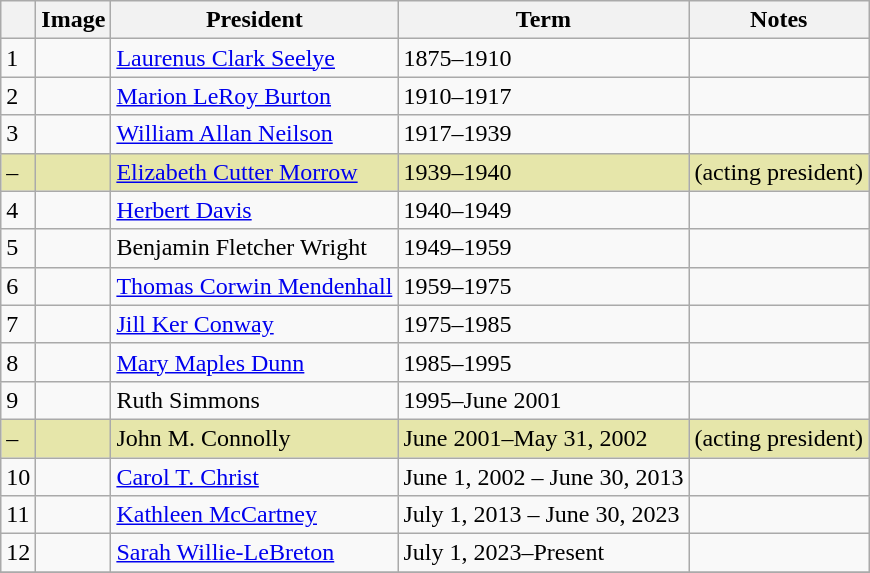<table class=wikitable style="text-align:left">
<tr>
<th></th>
<th>Image</th>
<th>President</th>
<th>Term</th>
<th>Notes</th>
</tr>
<tr>
<td>1</td>
<td></td>
<td><a href='#'>Laurenus Clark Seelye</a></td>
<td>1875–1910</td>
<td></td>
</tr>
<tr>
<td>2</td>
<td></td>
<td><a href='#'>Marion LeRoy Burton</a></td>
<td>1910–1917</td>
<td></td>
</tr>
<tr>
<td>3</td>
<td></td>
<td><a href='#'>William Allan Neilson</a></td>
<td>1917–1939</td>
<td></td>
</tr>
<tr bgcolor="#e6e6aa">
<td>–</td>
<td></td>
<td><a href='#'>Elizabeth Cutter Morrow</a></td>
<td>1939–1940</td>
<td>(acting president)</td>
</tr>
<tr>
<td>4</td>
<td></td>
<td><a href='#'>Herbert Davis</a></td>
<td>1940–1949</td>
<td></td>
</tr>
<tr>
<td>5</td>
<td></td>
<td>Benjamin Fletcher Wright</td>
<td>1949–1959</td>
<td></td>
</tr>
<tr>
<td>6</td>
<td></td>
<td><a href='#'>Thomas Corwin Mendenhall</a></td>
<td>1959–1975</td>
<td></td>
</tr>
<tr>
<td>7</td>
<td></td>
<td><a href='#'>Jill Ker Conway</a></td>
<td>1975–1985</td>
<td></td>
</tr>
<tr>
<td>8</td>
<td></td>
<td><a href='#'>Mary Maples Dunn</a></td>
<td>1985–1995</td>
<td></td>
</tr>
<tr>
<td>9</td>
<td></td>
<td>Ruth Simmons</td>
<td>1995–June 2001</td>
<td></td>
</tr>
<tr bgcolor="#e6e6aa">
<td>–</td>
<td></td>
<td>John M. Connolly</td>
<td>June 2001–May 31, 2002</td>
<td>(acting president)</td>
</tr>
<tr>
<td>10</td>
<td></td>
<td><a href='#'>Carol T. Christ</a></td>
<td>June 1, 2002 – June 30, 2013</td>
<td></td>
</tr>
<tr>
<td>11</td>
<td></td>
<td><a href='#'>Kathleen McCartney</a></td>
<td>July 1, 2013 – June 30, 2023</td>
<td></td>
</tr>
<tr>
<td>12</td>
<td></td>
<td><a href='#'>Sarah Willie-LeBreton</a></td>
<td>July 1, 2023–Present</td>
<td></td>
</tr>
<tr>
</tr>
</table>
